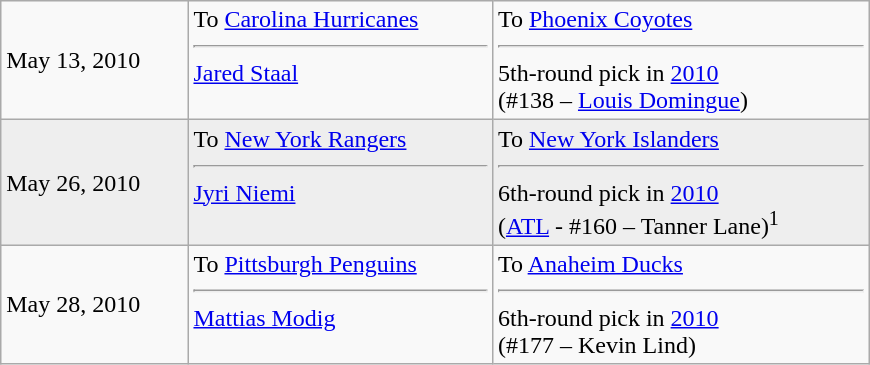<table class="wikitable" style="border:1px solid #999; width:580px;">
<tr>
<td>May 13, 2010</td>
<td valign="top">To <a href='#'>Carolina Hurricanes</a><hr><a href='#'>Jared Staal</a></td>
<td valign="top">To <a href='#'>Phoenix Coyotes</a><hr>5th-round pick in <a href='#'>2010</a><br>(#138 – <a href='#'>Louis Domingue</a>)</td>
</tr>
<tr bgcolor="eeeeee">
<td>May 26, 2010</td>
<td valign="top">To <a href='#'>New York Rangers</a><hr><a href='#'>Jyri Niemi</a></td>
<td valign="top">To <a href='#'>New York Islanders</a><hr>6th-round pick in <a href='#'>2010</a><br>(<a href='#'>ATL</a> - #160 – Tanner Lane)<sup>1</sup></td>
</tr>
<tr>
<td>May 28, 2010</td>
<td valign="top">To <a href='#'>Pittsburgh Penguins</a><hr><a href='#'>Mattias Modig</a></td>
<td valign="top">To <a href='#'>Anaheim Ducks</a><hr>6th-round pick in <a href='#'>2010</a><br>(#177 – Kevin Lind)</td>
</tr>
</table>
